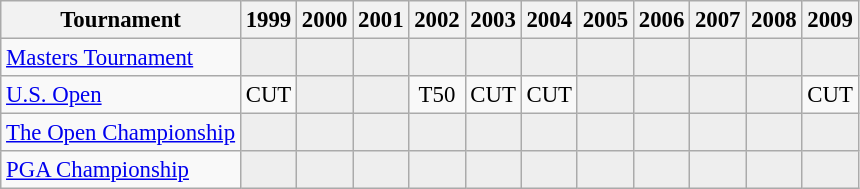<table class="wikitable" style="font-size:95%;text-align:center;">
<tr>
<th>Tournament</th>
<th>1999</th>
<th>2000</th>
<th>2001</th>
<th>2002</th>
<th>2003</th>
<th>2004</th>
<th>2005</th>
<th>2006</th>
<th>2007</th>
<th>2008</th>
<th>2009</th>
</tr>
<tr>
<td align=left><a href='#'>Masters Tournament</a></td>
<td style="background:#eeeeee;"></td>
<td style="background:#eeeeee;"></td>
<td style="background:#eeeeee;"></td>
<td style="background:#eeeeee;"></td>
<td style="background:#eeeeee;"></td>
<td style="background:#eeeeee;"></td>
<td style="background:#eeeeee;"></td>
<td style="background:#eeeeee;"></td>
<td style="background:#eeeeee;"></td>
<td style="background:#eeeeee;"></td>
<td style="background:#eeeeee;"></td>
</tr>
<tr>
<td align=left><a href='#'>U.S. Open</a></td>
<td>CUT</td>
<td style="background:#eeeeee;"></td>
<td style="background:#eeeeee;"></td>
<td>T50</td>
<td>CUT</td>
<td>CUT</td>
<td style="background:#eeeeee;"></td>
<td style="background:#eeeeee;"></td>
<td style="background:#eeeeee;"></td>
<td style="background:#eeeeee;"></td>
<td>CUT</td>
</tr>
<tr>
<td align=left><a href='#'>The Open Championship</a></td>
<td style="background:#eeeeee;"></td>
<td style="background:#eeeeee;"></td>
<td style="background:#eeeeee;"></td>
<td style="background:#eeeeee;"></td>
<td style="background:#eeeeee;"></td>
<td style="background:#eeeeee;"></td>
<td style="background:#eeeeee;"></td>
<td style="background:#eeeeee;"></td>
<td style="background:#eeeeee;"></td>
<td style="background:#eeeeee;"></td>
<td style="background:#eeeeee;"></td>
</tr>
<tr>
<td align=left><a href='#'>PGA Championship</a></td>
<td style="background:#eeeeee;"></td>
<td style="background:#eeeeee;"></td>
<td style="background:#eeeeee;"></td>
<td style="background:#eeeeee;"></td>
<td style="background:#eeeeee;"></td>
<td style="background:#eeeeee;"></td>
<td style="background:#eeeeee;"></td>
<td style="background:#eeeeee;"></td>
<td style="background:#eeeeee;"></td>
<td style="background:#eeeeee;"></td>
<td style="background:#eeeeee;"></td>
</tr>
</table>
